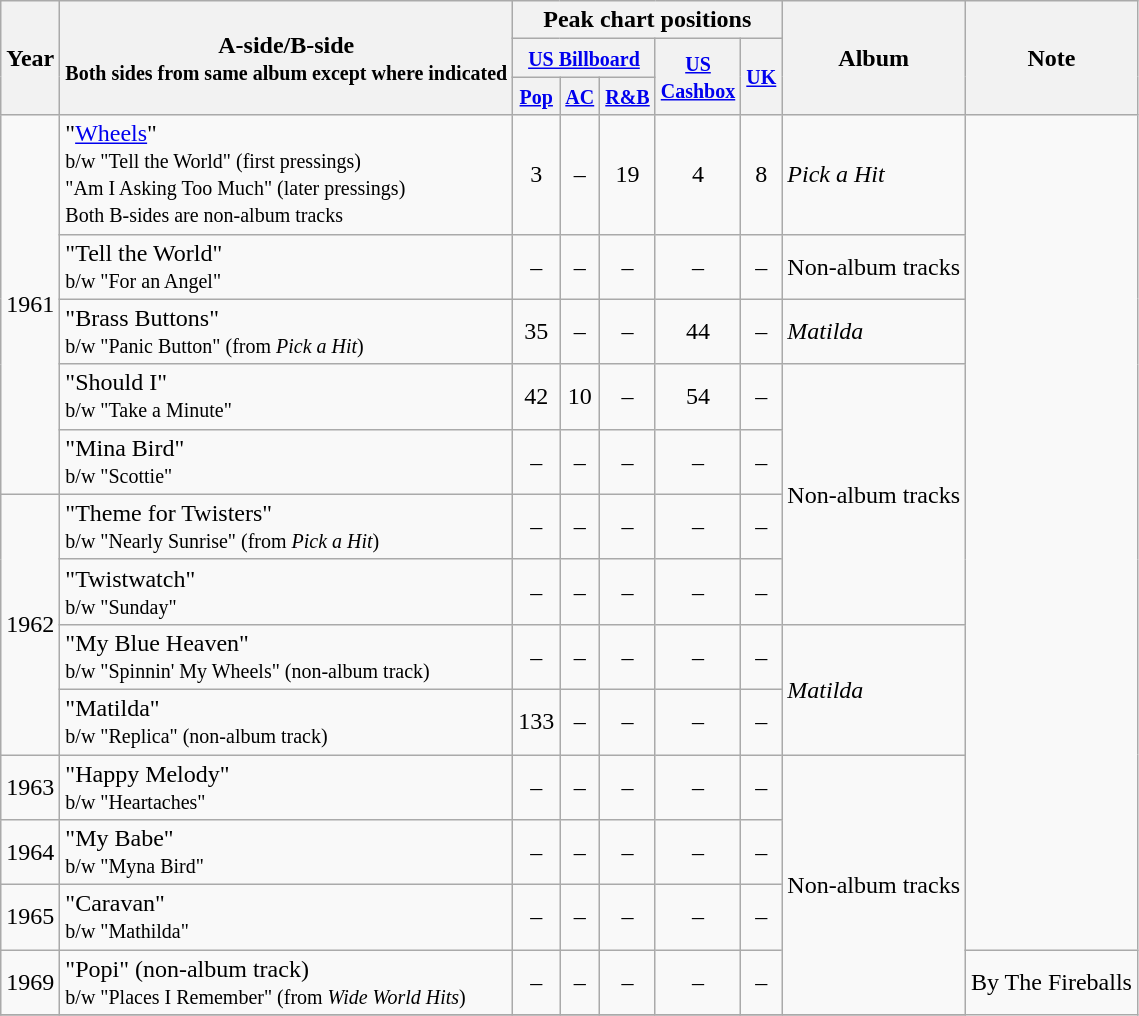<table class="wikitable">
<tr>
<th style="text-align:center;" rowspan="3">Year</th>
<th style="text-align:center;" rowspan="3">A-side/B-side<br><small>Both sides from same album except where indicated</small></th>
<th style="text-align:center;" rowspan="1" colspan="5">Peak chart positions</th>
<th style="text-align:center;" rowspan="3">Album</th>
<th rowspan="3">Note</th>
</tr>
<tr>
<th align=center colspan="3"><small><a href='#'>US Billboard</a></small></th>
<th style="text-align:center;" rowspan="2"><small><a href='#'>US<br>Cashbox</a></small></th>
<th align=center rowspan="2"><small><a href='#'>UK</a></small><br></th>
</tr>
<tr>
<th align=center><small><a href='#'>Pop</a></small></th>
<th align=center><small><a href='#'>AC</a></small></th>
<th align=center><small><a href='#'>R&B</a></small></th>
</tr>
<tr>
<td rowspan="5">1961</td>
<td style="text-align:left;">"<a href='#'>Wheels</a>"<br><small>b/w "Tell the World" (first pressings)<br>"Am I Asking Too Much" (later pressings)<br>Both B-sides are non-album tracks</small></td>
<td style="text-align:center;">3</td>
<td style="text-align:center;">–</td>
<td style="text-align:center;">19</td>
<td style="text-align:center;">4</td>
<td style="text-align:center;">8</td>
<td style="text-align:left"><em>Pick a Hit</em></td>
</tr>
<tr>
<td style="text-align:left;">"Tell the World"<br><small>b/w "For an Angel"</small></td>
<td style="text-align:center;">–</td>
<td style="text-align:center;">–</td>
<td style="text-align:center;">–</td>
<td style="text-align:center;">–</td>
<td style="text-align:center;">–</td>
<td style="text-align:left;">Non-album tracks</td>
</tr>
<tr>
<td style="text-align:left;">"Brass Buttons"<br><small>b/w "Panic Button" (from <em>Pick a Hit</em>)</small></td>
<td style="text-align:center;">35</td>
<td style="text-align:center;">–</td>
<td style="text-align:center;">–</td>
<td style="text-align:center;">44</td>
<td style="text-align:center;">–</td>
<td style="text-align:left;"><em>Matilda</em></td>
</tr>
<tr>
<td style="text-align:left;">"Should I"<br><small>b/w "Take a Minute"</small></td>
<td style="text-align:center;">42</td>
<td style="text-align:center;">10</td>
<td style="text-align:center;">–</td>
<td style="text-align:center;">54</td>
<td style="text-align:center;">–</td>
<td style="text-align:left;" rowspan="4">Non-album tracks</td>
</tr>
<tr>
<td style="text-align:left;">"Mina Bird"<br><small>b/w "Scottie"</small></td>
<td style="text-align:center;">–</td>
<td style="text-align:center;">–</td>
<td style="text-align:center;">–</td>
<td style="text-align:center;">–</td>
<td style="text-align:center;">–</td>
</tr>
<tr>
<td rowspan="4">1962</td>
<td style="text-align:left;">"Theme for Twisters"<br><small>b/w "Nearly Sunrise" (from <em>Pick a Hit</em>)</small></td>
<td style="text-align:center;">–</td>
<td style="text-align:center;">–</td>
<td style="text-align:center;">–</td>
<td style="text-align:center;">–</td>
<td style="text-align:center;">–</td>
</tr>
<tr>
<td style="text-align:left;">"Twistwatch"<br><small>b/w "Sunday"</small></td>
<td style="text-align:center;">–</td>
<td style="text-align:center;">–</td>
<td style="text-align:center;">–</td>
<td style="text-align:center;">–</td>
<td style="text-align:center;">–</td>
</tr>
<tr>
<td style="text-align:left;">"My Blue Heaven"<br><small>b/w "Spinnin' My Wheels" (non-album track)</small></td>
<td style="text-align:center;">–</td>
<td style="text-align:center;">–</td>
<td style="text-align:center;">–</td>
<td style="text-align:center;">–</td>
<td style="text-align:center;">–</td>
<td style="text-align:left;" rowspan="2"><em>Matilda</em></td>
</tr>
<tr>
<td style="text-align:left;">"Matilda"<br><small>b/w "Replica" (non-album track)</small></td>
<td style="text-align:center;">133</td>
<td style="text-align:center;">–</td>
<td style="text-align:center;">–</td>
<td style="text-align:center;">–</td>
<td style="text-align:center;">–</td>
</tr>
<tr>
<td>1963</td>
<td style="text-align:left;">"Happy Melody"<br><small>b/w "Heartaches"</small></td>
<td style="text-align:center;">–</td>
<td style="text-align:center;">–</td>
<td style="text-align:center;">–</td>
<td style="text-align:center;">–</td>
<td style="text-align:center;">–</td>
<td style="text-align:left;" rowspan="4">Non-album tracks</td>
</tr>
<tr>
<td>1964</td>
<td style="text-align:left;">"My Babe"<br><small>b/w "Myna Bird"</small></td>
<td style="text-align:center;">–</td>
<td style="text-align:center;">–</td>
<td style="text-align:center;">–</td>
<td style="text-align:center;">–</td>
<td style="text-align:center;">–</td>
</tr>
<tr>
<td>1965</td>
<td style="text-align:left;">"Caravan"<br><small>b/w "Mathilda"</small></td>
<td style="text-align:center;">–</td>
<td style="text-align:center;">–</td>
<td style="text-align:center;">–</td>
<td style="text-align:center;">–</td>
<td style="text-align:center;">–</td>
</tr>
<tr>
<td>1969</td>
<td style="text-align:left;">"Popi" (non-album track) <br><small>b/w "Places I Remember" (from <em>Wide World Hits</em>)</small></td>
<td style="text-align:center;">–</td>
<td style="text-align:center;">–</td>
<td style="text-align:center;">–</td>
<td style="text-align:center;">–</td>
<td style="text-align:center;">–</td>
<td style="text-align:left;" rowspan="4">By The Fireballs</td>
</tr>
<tr>
</tr>
</table>
